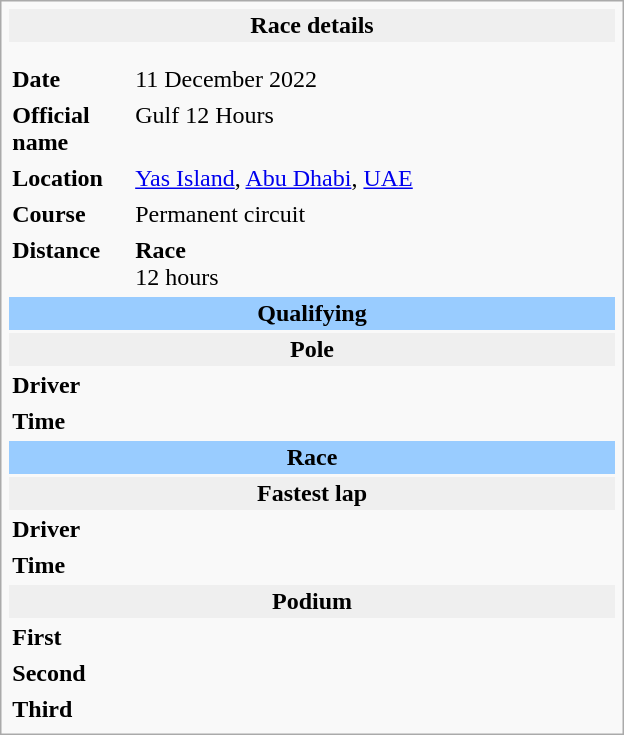<table class="infobox" align="right" cellpadding="2" style="float:right; width: 26em; ">
<tr>
<th colspan="3" bgcolor="#efefef">Race details</th>
</tr>
<tr>
<td colspan="3" style="text-align:center;"></td>
</tr>
<tr>
<td colspan="3" style="text-align:center;"></td>
</tr>
<tr>
<td style="width: 20%;"><strong>Date</strong></td>
<td>11 December 2022</td>
</tr>
<tr>
<td><strong>Official name</strong></td>
<td colspan=2>Gulf 12 Hours</td>
</tr>
<tr>
<td><strong>Location</strong></td>
<td colspan=2><a href='#'>Yas Island</a>, <a href='#'>Abu Dhabi</a>, <a href='#'>UAE</a></td>
</tr>
<tr>
<td><strong>Course</strong></td>
<td colspan=2>Permanent circuit<br></td>
</tr>
<tr>
<td><strong>Distance</strong></td>
<td colspan=2><strong>Race</strong><br>12 hours</td>
</tr>
<tr>
<td colspan=3 style="text-align:center; background-color:#99ccff"><strong>Qualifying</strong></td>
</tr>
<tr>
<th colspan=3 bgcolor="#efefef">Pole</th>
</tr>
<tr>
<td><strong>Driver</strong></td>
<td></td>
<td></td>
</tr>
<tr>
<td><strong>Time</strong></td>
<td colspan=2></td>
</tr>
<tr>
<td colspan=3 style="text-align:center; background-color:#99ccff"><strong>Race</strong></td>
</tr>
<tr>
<th colspan=3 bgcolor="#efefef">Fastest lap</th>
</tr>
<tr>
<td><strong>Driver</strong></td>
<td></td>
<td></td>
</tr>
<tr>
<td><strong>Time</strong></td>
<td colspan=2></td>
</tr>
<tr>
<th colspan=3 bgcolor="#efefef">Podium</th>
</tr>
<tr>
<td><strong>First</strong></td>
<td></td>
<td></td>
</tr>
<tr>
<td><strong>Second</strong></td>
<td></td>
<td></td>
</tr>
<tr>
<td><strong>Third</strong></td>
<td></td>
<td></td>
</tr>
</table>
